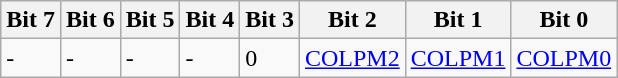<table class="wikitable">
<tr>
<th>Bit 7</th>
<th>Bit 6</th>
<th>Bit 5</th>
<th>Bit 4</th>
<th>Bit 3</th>
<th>Bit 2</th>
<th>Bit 1</th>
<th>Bit 0</th>
</tr>
<tr>
<td>-</td>
<td>-</td>
<td>-</td>
<td>-</td>
<td>0</td>
<td><a href='#'>COLPM2</a></td>
<td><a href='#'>COLPM1</a></td>
<td><a href='#'>COLPM0</a></td>
</tr>
</table>
